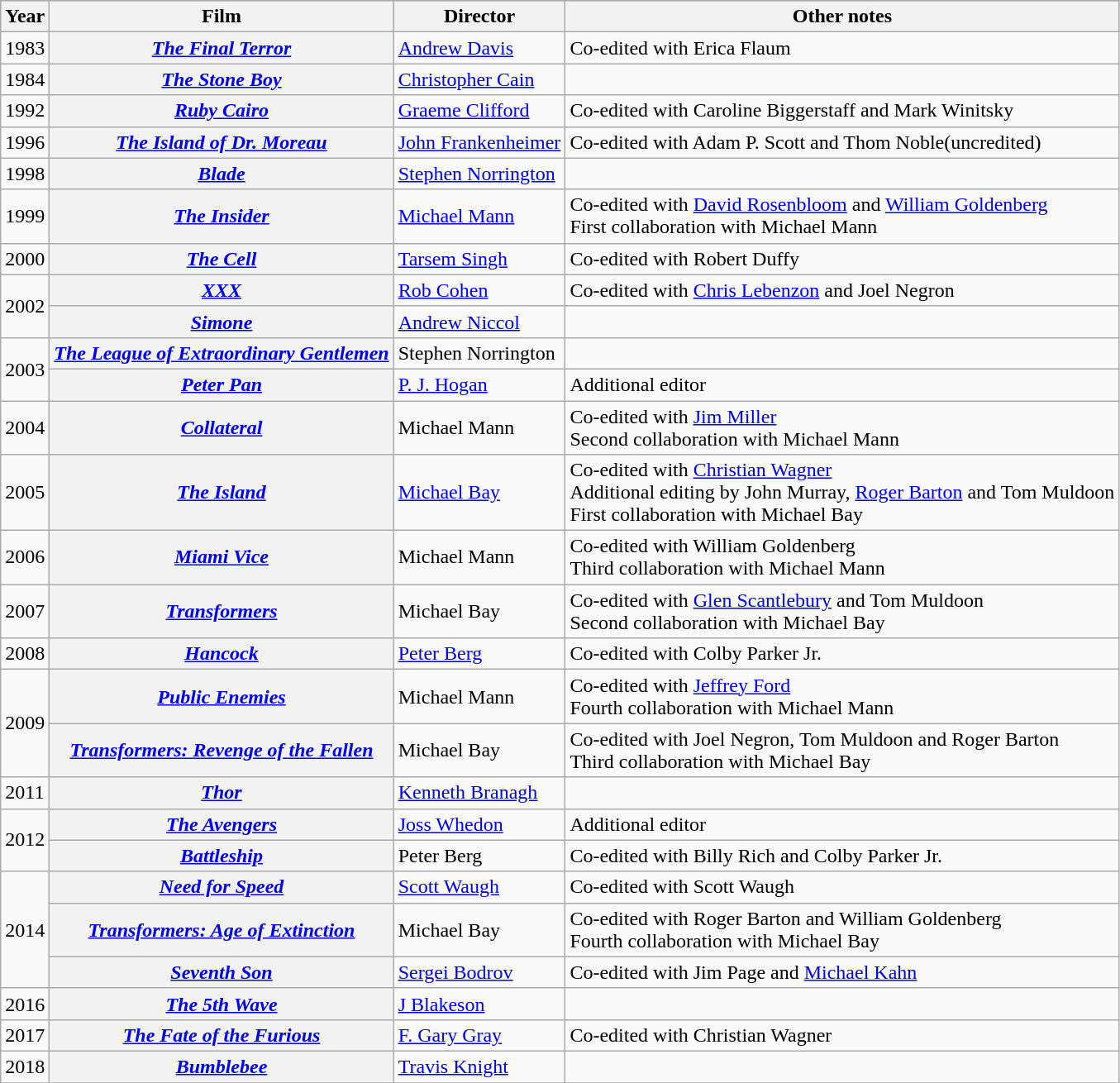<table class="wikitable">
<tr style="background:#b0c4de; text-align:center;">
<th>Year</th>
<th>Film</th>
<th>Director</th>
<th>Other notes</th>
</tr>
<tr>
<td>1983</td>
<th><em><a href='#'>The Final Terror</a></em></th>
<td><a href='#'>Andrew Davis</a></td>
<td>Co-edited with Erica Flaum</td>
</tr>
<tr>
<td>1984</td>
<th><em><a href='#'>The Stone Boy</a></em></th>
<td><a href='#'>Christopher Cain</a></td>
<td></td>
</tr>
<tr>
<td>1992</td>
<th><em><a href='#'>Ruby Cairo</a></em></th>
<td><a href='#'>Graeme Clifford</a></td>
<td>Co-edited with Caroline Biggerstaff and Mark Winitsky</td>
</tr>
<tr>
<td>1996</td>
<th><em><a href='#'>The Island of Dr. Moreau</a></em></th>
<td><a href='#'>John Frankenheimer</a></td>
<td>Co-edited with Adam P. Scott and Thom Noble(uncredited)</td>
</tr>
<tr>
<td>1998</td>
<th><em><a href='#'>Blade</a></em></th>
<td><a href='#'>Stephen Norrington</a></td>
<td></td>
</tr>
<tr>
<td>1999</td>
<th><em><a href='#'>The Insider</a></em></th>
<td><a href='#'>Michael Mann</a></td>
<td>Co-edited with <a href='#'>David Rosenbloom</a> and <a href='#'>William Goldenberg</a><br>First collaboration with Michael Mann</td>
</tr>
<tr>
<td>2000</td>
<th><em><a href='#'>The Cell</a></em></th>
<td><a href='#'>Tarsem Singh</a></td>
<td>Co-edited with Robert Duffy</td>
</tr>
<tr>
<td rowspan=2>2002</td>
<th><em><a href='#'>XXX</a></em></th>
<td><a href='#'>Rob Cohen</a></td>
<td>Co-edited with <a href='#'>Chris Lebenzon</a> and Joel Negron</td>
</tr>
<tr>
<th><em><a href='#'>Simone</a></em></th>
<td><a href='#'>Andrew Niccol</a></td>
<td></td>
</tr>
<tr>
<td rowspan=2>2003</td>
<th><em><a href='#'>The League of Extraordinary Gentlemen</a></em></th>
<td>Stephen Norrington</td>
<td></td>
</tr>
<tr>
<th><em><a href='#'>Peter Pan</a></em></th>
<td><a href='#'>P. J. Hogan</a></td>
<td>Additional editor</td>
</tr>
<tr>
<td>2004</td>
<th><em><a href='#'>Collateral</a></em></th>
<td>Michael Mann</td>
<td>Co-edited with <a href='#'>Jim Miller</a><br>Second collaboration with Michael Mann</td>
</tr>
<tr>
<td>2005</td>
<th><em><a href='#'>The Island</a></em></th>
<td><a href='#'>Michael Bay</a></td>
<td>Co-edited with <a href='#'>Christian Wagner</a><br>Additional editing by John Murray, <a href='#'>Roger Barton</a> and Tom Muldoon<br>First collaboration with Michael Bay</td>
</tr>
<tr>
<td>2006</td>
<th><em><a href='#'>Miami Vice</a></em></th>
<td>Michael Mann</td>
<td>Co-edited with William Goldenberg<br>Third collaboration with Michael Mann</td>
</tr>
<tr>
<td>2007</td>
<th><em><a href='#'>Transformers</a></em></th>
<td>Michael Bay</td>
<td>Co-edited with <a href='#'>Glen Scantlebury</a> and Tom Muldoon<br>Second collaboration with Michael Bay</td>
</tr>
<tr>
<td>2008</td>
<th><em><a href='#'>Hancock</a></em></th>
<td><a href='#'>Peter Berg</a></td>
<td>Co-edited with Colby Parker Jr.</td>
</tr>
<tr>
<td rowspan=2>2009</td>
<th><em><a href='#'>Public Enemies</a></em></th>
<td>Michael Mann</td>
<td>Co-edited with <a href='#'>Jeffrey Ford</a><br>Fourth collaboration with Michael Mann</td>
</tr>
<tr>
<th><em><a href='#'>Transformers: Revenge of the Fallen</a></em></th>
<td>Michael Bay</td>
<td>Co-edited with Joel Negron, Tom Muldoon and Roger Barton<br>Third collaboration with Michael Bay</td>
</tr>
<tr>
<td>2011</td>
<th><em><a href='#'>Thor</a></em></th>
<td><a href='#'>Kenneth Branagh</a></td>
<td></td>
</tr>
<tr>
<td rowspan=2>2012</td>
<th><em><a href='#'>The Avengers</a></em></th>
<td><a href='#'>Joss Whedon</a></td>
<td>Additional editor</td>
</tr>
<tr>
<th><em><a href='#'>Battleship</a></em></th>
<td>Peter Berg</td>
<td>Co-edited with Billy Rich and Colby Parker Jr.</td>
</tr>
<tr>
<td rowspan=3>2014</td>
<th><em><a href='#'>Need for Speed</a></em></th>
<td><a href='#'>Scott Waugh</a></td>
<td>Co-edited with Scott Waugh</td>
</tr>
<tr>
<th><em><a href='#'>Transformers: Age of Extinction</a></em></th>
<td>Michael Bay</td>
<td>Co-edited with Roger Barton and William Goldenberg<br>Fourth collaboration with Michael Bay</td>
</tr>
<tr>
<th><em><a href='#'>Seventh Son</a></em></th>
<td><a href='#'>Sergei Bodrov</a></td>
<td>Co-edited with Jim Page and <a href='#'>Michael Kahn</a></td>
</tr>
<tr>
<td>2016</td>
<th><em><a href='#'>The 5th Wave</a></em></th>
<td><a href='#'>J Blakeson</a></td>
<td></td>
</tr>
<tr>
<td>2017</td>
<th><em><a href='#'>The Fate of the Furious</a></em></th>
<td><a href='#'>F. Gary Gray</a></td>
<td>Co-edited with Christian Wagner</td>
</tr>
<tr>
<td>2018</td>
<th><em><a href='#'>Bumblebee</a></em></th>
<td><a href='#'>Travis Knight</a></td>
<td></td>
</tr>
<tr>
</tr>
</table>
